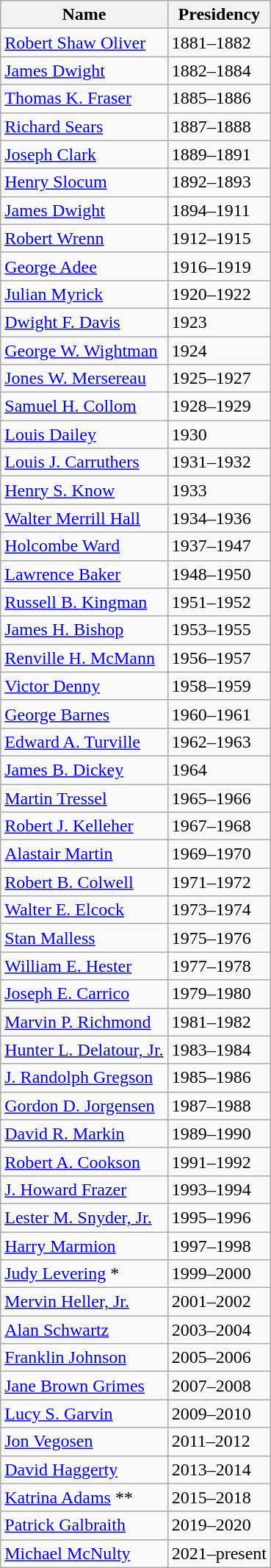<table class="wikitable">
<tr style="background:#EFEFEF">
<th>Name</th>
<th>Presidency</th>
</tr>
<tr>
<td><a href='#'>Robert Shaw Oliver</a></td>
<td>1881–1882</td>
</tr>
<tr>
<td><a href='#'>James Dwight</a></td>
<td>1882–1884</td>
</tr>
<tr>
<td><a href='#'>Thomas K. Fraser</a></td>
<td>1885–1886</td>
</tr>
<tr>
<td><a href='#'>Richard Sears</a></td>
<td>1887–1888</td>
</tr>
<tr>
<td><a href='#'>Joseph Clark</a></td>
<td>1889–1891</td>
</tr>
<tr>
<td><a href='#'>Henry Slocum</a></td>
<td>1892–1893</td>
</tr>
<tr>
<td><a href='#'>James Dwight</a></td>
<td>1894–1911</td>
</tr>
<tr>
<td><a href='#'>Robert Wrenn</a></td>
<td>1912–1915</td>
</tr>
<tr>
<td><a href='#'>George Adee</a></td>
<td>1916–1919</td>
</tr>
<tr>
<td><a href='#'>Julian Myrick</a></td>
<td>1920–1922</td>
</tr>
<tr>
<td><a href='#'>Dwight F. Davis</a></td>
<td>1923</td>
</tr>
<tr>
<td><a href='#'>George W. Wightman</a></td>
<td>1924</td>
</tr>
<tr>
<td><a href='#'>Jones W. Mersereau</a></td>
<td>1925–1927</td>
</tr>
<tr>
<td><a href='#'>Samuel H. Collom</a></td>
<td>1928–1929</td>
</tr>
<tr>
<td><a href='#'>Louis Dailey</a></td>
<td>1930</td>
</tr>
<tr>
<td><a href='#'>Louis J. Carruthers</a></td>
<td>1931–1932</td>
</tr>
<tr>
<td><a href='#'>Henry S. Know</a></td>
<td>1933</td>
</tr>
<tr>
<td><a href='#'>Walter Merrill Hall</a></td>
<td>1934–1936</td>
</tr>
<tr>
<td><a href='#'>Holcombe Ward</a></td>
<td>1937–1947</td>
</tr>
<tr>
<td><a href='#'>Lawrence Baker</a></td>
<td>1948–1950</td>
</tr>
<tr>
<td><a href='#'>Russell B. Kingman</a></td>
<td>1951–1952</td>
</tr>
<tr>
<td><a href='#'>James H. Bishop</a></td>
<td>1953–1955</td>
</tr>
<tr>
<td><a href='#'>Renville H. McMann</a></td>
<td>1956–1957</td>
</tr>
<tr>
<td><a href='#'>Victor Denny</a></td>
<td>1958–1959</td>
</tr>
<tr>
<td><a href='#'>George Barnes</a></td>
<td>1960–1961</td>
</tr>
<tr>
<td><a href='#'>Edward A. Turville</a></td>
<td>1962–1963</td>
</tr>
<tr>
<td><a href='#'>James B. Dickey</a></td>
<td>1964</td>
</tr>
<tr>
<td><a href='#'>Martin Tressel</a></td>
<td>1965–1966</td>
</tr>
<tr>
<td><a href='#'>Robert J. Kelleher</a></td>
<td>1967–1968</td>
</tr>
<tr>
<td><a href='#'>Alastair Martin</a></td>
<td>1969–1970</td>
</tr>
<tr>
<td><a href='#'>Robert B. Colwell</a></td>
<td>1971–1972</td>
</tr>
<tr>
<td><a href='#'>Walter E. Elcock</a></td>
<td>1973–1974</td>
</tr>
<tr>
<td><a href='#'>Stan Malless</a></td>
<td>1975–1976</td>
</tr>
<tr>
<td><a href='#'>William E. Hester</a></td>
<td>1977–1978</td>
</tr>
<tr>
<td><a href='#'>Joseph E. Carrico</a></td>
<td>1979–1980</td>
</tr>
<tr>
<td><a href='#'>Marvin P. Richmond</a></td>
<td>1981–1982</td>
</tr>
<tr>
<td><a href='#'>Hunter L. Delatour, Jr.</a></td>
<td>1983–1984</td>
</tr>
<tr>
<td><a href='#'>J. Randolph Gregson</a></td>
<td>1985–1986</td>
</tr>
<tr>
<td><a href='#'>Gordon D. Jorgensen</a></td>
<td>1987–1988</td>
</tr>
<tr>
<td><a href='#'>David R. Markin</a></td>
<td>1989–1990</td>
</tr>
<tr>
<td><a href='#'>Robert A. Cookson</a></td>
<td>1991–1992</td>
</tr>
<tr>
<td><a href='#'>J. Howard Frazer</a></td>
<td>1993–1994</td>
</tr>
<tr>
<td><a href='#'>Lester M. Snyder, Jr.</a></td>
<td>1995–1996</td>
</tr>
<tr>
<td><a href='#'>Harry Marmion</a></td>
<td>1997–1998</td>
</tr>
<tr>
<td><a href='#'>Judy Levering</a> *</td>
<td>1999–2000</td>
</tr>
<tr>
<td><a href='#'>Mervin Heller, Jr.</a></td>
<td>2001–2002</td>
</tr>
<tr>
<td><a href='#'>Alan Schwartz</a></td>
<td>2003–2004</td>
</tr>
<tr>
<td><a href='#'>Franklin Johnson</a></td>
<td>2005–2006</td>
</tr>
<tr>
<td><a href='#'>Jane Brown Grimes</a></td>
<td>2007–2008</td>
</tr>
<tr>
<td><a href='#'>Lucy S. Garvin</a></td>
<td>2009–2010</td>
</tr>
<tr>
<td><a href='#'>Jon Vegosen</a></td>
<td>2011–2012</td>
</tr>
<tr>
<td><a href='#'>David Haggerty</a></td>
<td>2013–2014</td>
</tr>
<tr>
<td><a href='#'>Katrina Adams</a> **</td>
<td>2015–2018</td>
</tr>
<tr>
<td><a href='#'>Patrick Galbraith</a></td>
<td>2019–2020</td>
</tr>
<tr>
<td><a href='#'>Michael McNulty</a></td>
<td>2021–present</td>
</tr>
</table>
